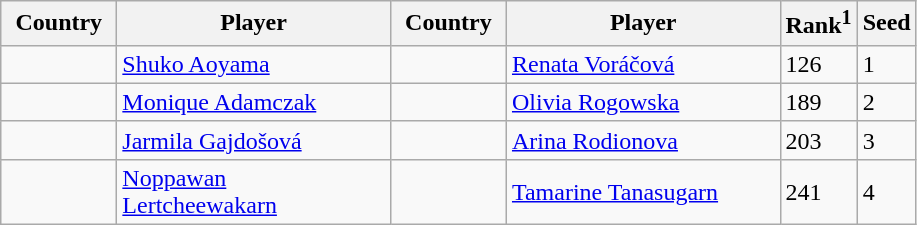<table class="sortable wikitable">
<tr>
<th width="70">Country</th>
<th width="175">Player</th>
<th width="70">Country</th>
<th width="175">Player</th>
<th>Rank<sup>1</sup></th>
<th>Seed</th>
</tr>
<tr>
<td></td>
<td><a href='#'>Shuko Aoyama</a></td>
<td></td>
<td><a href='#'>Renata Voráčová</a></td>
<td>126</td>
<td>1</td>
</tr>
<tr>
<td></td>
<td><a href='#'>Monique Adamczak</a></td>
<td></td>
<td><a href='#'>Olivia Rogowska</a></td>
<td>189</td>
<td>2</td>
</tr>
<tr>
<td></td>
<td><a href='#'>Jarmila Gajdošová</a></td>
<td></td>
<td><a href='#'>Arina Rodionova</a></td>
<td>203</td>
<td>3</td>
</tr>
<tr>
<td></td>
<td><a href='#'>Noppawan Lertcheewakarn</a></td>
<td></td>
<td><a href='#'>Tamarine Tanasugarn</a></td>
<td>241</td>
<td>4</td>
</tr>
</table>
